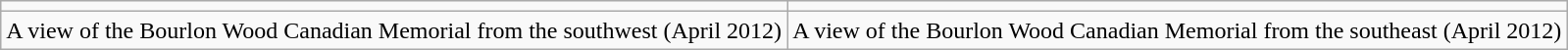<table class="wikitable center" style="text-align: center;">
<tr>
<td></td>
<td></td>
</tr>
<tr>
<td>A view of the Bourlon Wood Canadian Memorial from the southwest (April 2012)</td>
<td>A view of the Bourlon Wood Canadian Memorial from the southeast (April 2012)</td>
</tr>
</table>
